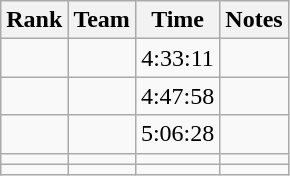<table class="wikitable sortable" style="text-align:center">
<tr>
<th>Rank</th>
<th>Team</th>
<th>Time</th>
<th>Notes</th>
</tr>
<tr>
<td></td>
<td align=left></td>
<td>4:33:11</td>
<td></td>
</tr>
<tr>
<td></td>
<td align=left></td>
<td>4:47:58</td>
<td></td>
</tr>
<tr>
<td></td>
<td align=left></td>
<td>5:06:28</td>
<td></td>
</tr>
<tr>
<td></td>
<td align=left></td>
<td></td>
<td></td>
</tr>
<tr>
<td></td>
<td align=left></td>
<td></td>
<td></td>
</tr>
</table>
